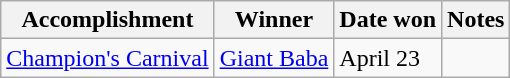<table class="wikitable">
<tr>
<th>Accomplishment</th>
<th>Winner</th>
<th>Date won</th>
<th>Notes</th>
</tr>
<tr>
<td><a href='#'>Champion's Carnival</a></td>
<td><a href='#'>Giant Baba</a></td>
<td>April 23</td>
<td></td>
</tr>
</table>
